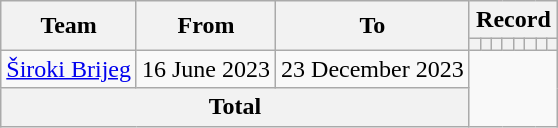<table class="wikitable" style="text-align: center">
<tr>
<th rowspan="2">Team</th>
<th rowspan="2">From</th>
<th rowspan="2">To</th>
<th colspan="8">Record</th>
</tr>
<tr>
<th></th>
<th></th>
<th></th>
<th></th>
<th></th>
<th></th>
<th></th>
<th></th>
</tr>
<tr>
<td align=left><a href='#'>Široki Brijeg</a></td>
<td align=left>16 June 2023</td>
<td align=left>23 December 2023<br></td>
</tr>
<tr>
<th colspan="3">Total<br></th>
</tr>
</table>
